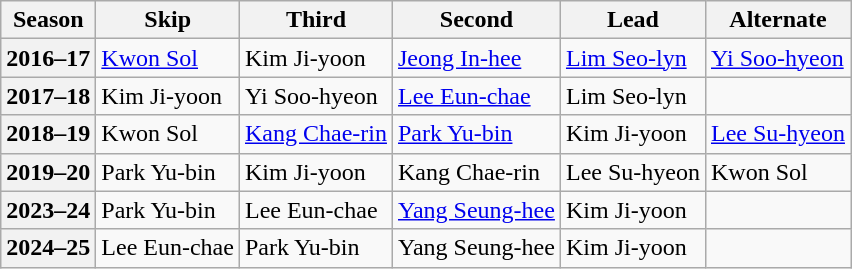<table class="wikitable">
<tr>
<th scope="col">Season</th>
<th scope="col">Skip</th>
<th scope="col">Third</th>
<th scope="col">Second</th>
<th scope="col">Lead</th>
<th scope="col">Alternate</th>
</tr>
<tr>
<th scope="row">2016–17</th>
<td><a href='#'>Kwon Sol</a></td>
<td>Kim Ji-yoon</td>
<td><a href='#'>Jeong In-hee</a></td>
<td><a href='#'>Lim Seo-lyn</a></td>
<td><a href='#'>Yi Soo-hyeon</a></td>
</tr>
<tr>
<th scope="row">2017–18</th>
<td>Kim Ji-yoon</td>
<td>Yi Soo-hyeon</td>
<td><a href='#'>Lee Eun-chae</a></td>
<td>Lim Seo-lyn</td>
<td></td>
</tr>
<tr>
<th scope="row">2018–19</th>
<td>Kwon Sol</td>
<td><a href='#'>Kang Chae-rin</a></td>
<td><a href='#'>Park Yu-bin</a></td>
<td>Kim Ji-yoon</td>
<td><a href='#'>Lee Su-hyeon</a></td>
</tr>
<tr>
<th scope="row">2019–20</th>
<td>Park Yu-bin</td>
<td>Kim Ji-yoon</td>
<td>Kang Chae-rin</td>
<td>Lee Su-hyeon</td>
<td>Kwon Sol</td>
</tr>
<tr>
<th scope="row">2023–24</th>
<td>Park Yu-bin</td>
<td>Lee Eun-chae</td>
<td><a href='#'>Yang Seung-hee</a></td>
<td>Kim Ji-yoon</td>
<td></td>
</tr>
<tr>
<th scope="row">2024–25</th>
<td>Lee Eun-chae</td>
<td>Park Yu-bin</td>
<td>Yang Seung-hee</td>
<td>Kim Ji-yoon</td>
<td></td>
</tr>
</table>
